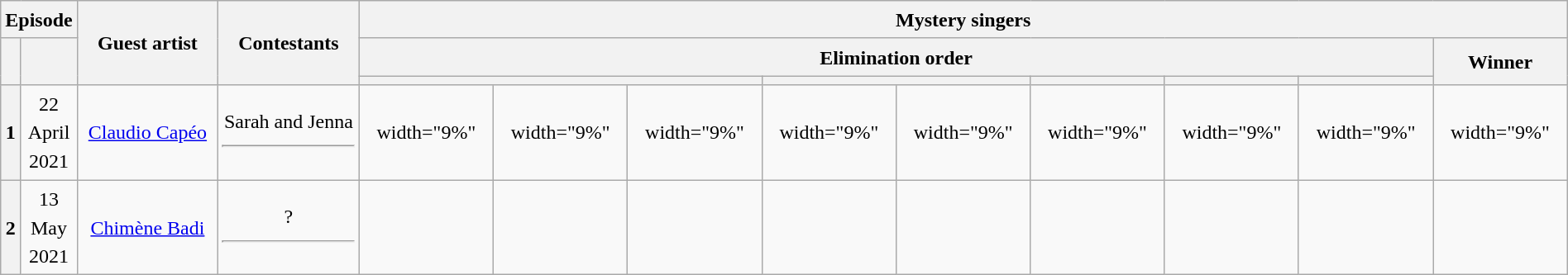<table class="wikitable plainrowheaders mw-collapsible" style="text-align:center; line-height:23px; width:100%;">
<tr>
<th colspan="2" width="1%">Episode</th>
<th rowspan="3" width="9%">Guest artist</th>
<th rowspan="3" width="9%">Contestants</th>
<th colspan="9">Mystery singers<br></th>
</tr>
<tr>
<th rowspan="2"></th>
<th rowspan="2"></th>
<th colspan="8">Elimination order</th>
<th rowspan="2">Winner</th>
</tr>
<tr>
<th colspan="3"></th>
<th colspan="2"></th>
<th></th>
<th></th>
<th></th>
</tr>
<tr>
<th>1</th>
<td>22 April 2021</td>
<td><a href='#'>Claudio Capéo</a><br></td>
<td>Sarah and Jenna<hr></td>
<td>width="9%" </td>
<td>width="9%" </td>
<td>width="9%" </td>
<td>width="9%" </td>
<td>width="9%" </td>
<td>width="9%" </td>
<td>width="9%" </td>
<td>width="9%" </td>
<td>width="9%" </td>
</tr>
<tr>
<th>2</th>
<td>13 May 2021</td>
<td><a href='#'>Chimène Badi</a></td>
<td>?<hr></td>
<td></td>
<td></td>
<td></td>
<td></td>
<td></td>
<td></td>
<td></td>
<td></td>
<td></td>
</tr>
</table>
